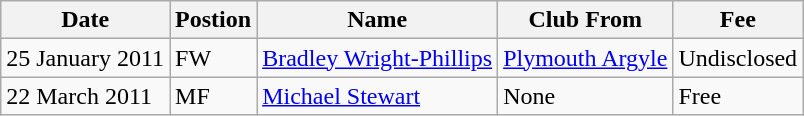<table class="wikitable">
<tr>
<th>Date</th>
<th>Postion</th>
<th>Name</th>
<th>Club From</th>
<th>Fee</th>
</tr>
<tr>
<td>25 January 2011</td>
<td>FW</td>
<td><a href='#'>Bradley Wright-Phillips</a></td>
<td><a href='#'>Plymouth Argyle</a></td>
<td>Undisclosed</td>
</tr>
<tr>
<td>22 March 2011</td>
<td>MF</td>
<td><a href='#'>Michael Stewart</a></td>
<td>None</td>
<td>Free</td>
</tr>
</table>
